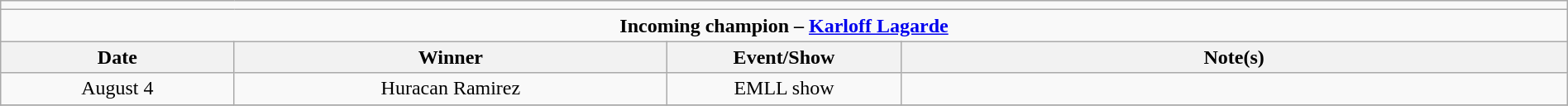<table class="wikitable" style="text-align:center; width:100%;">
<tr>
<td colspan=5></td>
</tr>
<tr>
<td colspan=5><strong>Incoming champion – <a href='#'>Karloff Lagarde</a></strong></td>
</tr>
<tr>
<th width=14%>Date</th>
<th width=26%>Winner</th>
<th width=14%>Event/Show</th>
<th width=40%>Note(s)</th>
</tr>
<tr>
<td>August 4</td>
<td>Huracan Ramirez</td>
<td>EMLL show</td>
<td></td>
</tr>
<tr>
</tr>
</table>
